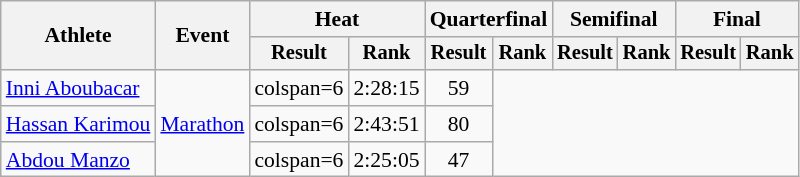<table class="wikitable" style="font-size:90%">
<tr>
<th rowspan="2">Athlete</th>
<th rowspan="2">Event</th>
<th colspan="2">Heat</th>
<th colspan="2">Quarterfinal</th>
<th colspan="2">Semifinal</th>
<th colspan="2">Final</th>
</tr>
<tr style="font-size:95%">
<th>Result</th>
<th>Rank</th>
<th>Result</th>
<th>Rank</th>
<th>Result</th>
<th>Rank</th>
<th>Result</th>
<th>Rank</th>
</tr>
<tr align=center>
<td align=left><a href='#'>Inni Aboubacar</a></td>
<td align=left rowspan=3><a href='#'>Marathon</a></td>
<td>colspan=6 </td>
<td>2:28:15</td>
<td>59</td>
</tr>
<tr align=center>
<td align=left><a href='#'>Hassan Karimou</a></td>
<td>colspan=6 </td>
<td>2:43:51</td>
<td>80</td>
</tr>
<tr align=center>
<td align=left><a href='#'>Abdou Manzo</a></td>
<td>colspan=6 </td>
<td>2:25:05</td>
<td>47</td>
</tr>
</table>
